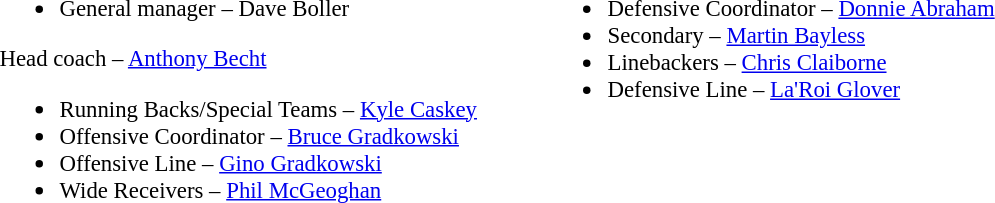<table class="toccolours" style="text-align: left;">
<tr>
<td colspan=7 style="text-align:right;"></td>
</tr>
<tr>
<td style="vertical-align:top;"></td>
<td style="font-size: 95%;vertical-align:top;"><br><ul><li>General manager – Dave Boller</li></ul>Head coach – <a href='#'>Anthony Becht</a><ul><li>Running Backs/Special Teams – <a href='#'>Kyle Caskey</a></li><li>Offensive Coordinator – <a href='#'>Bruce Gradkowski</a></li><li>Offensive Line – <a href='#'>Gino Gradkowski</a></li><li>Wide Receivers – <a href='#'>Phil McGeoghan</a></li></ul></td>
<td width="35"> </td>
<td style="vertical-align:top;"></td>
<td style="font-size: 95%;vertical-align:top;"><br><ul><li>Defensive Coordinator – <a href='#'>Donnie Abraham</a></li><li>Secondary – <a href='#'>Martin Bayless</a></li><li>Linebackers – <a href='#'>Chris Claiborne</a></li><li>Defensive Line – <a href='#'>La'Roi Glover</a></li></ul></td>
</tr>
</table>
